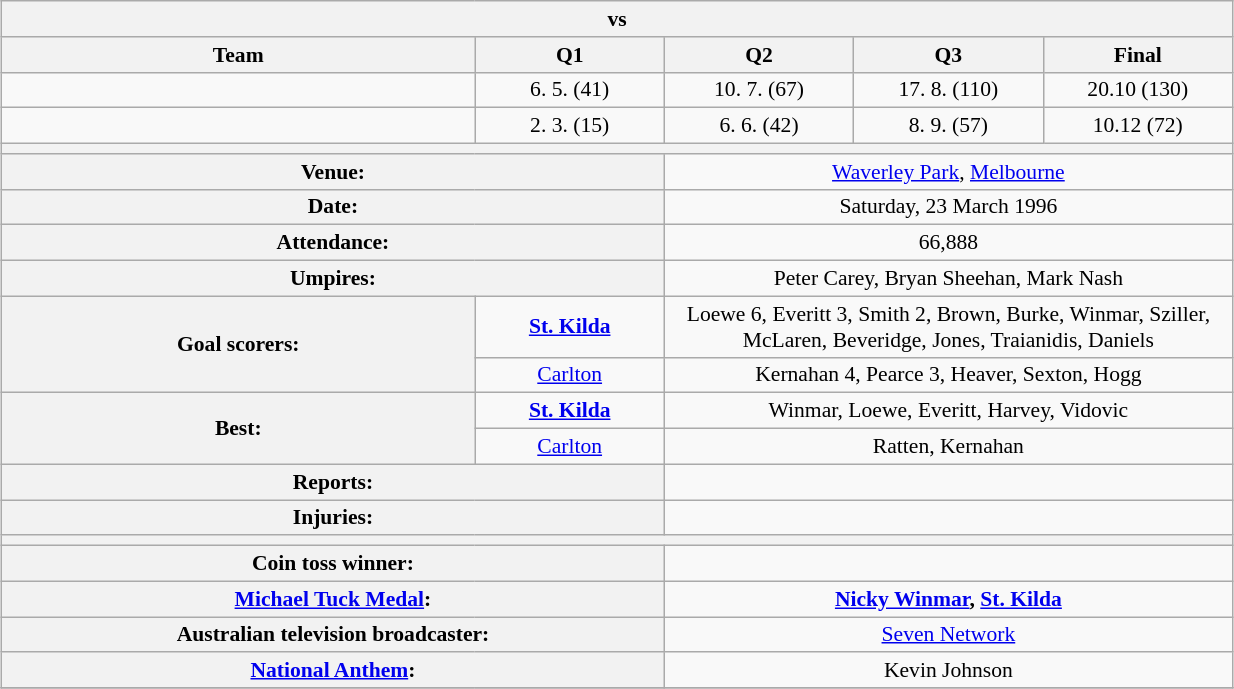<table class="wikitable" style="margin:1em auto; font-size:90%; text-align:center; width:65%;">
<tr>
<th colspan="5"><strong></strong> vs </th>
</tr>
<tr>
<th width=25%>Team</th>
<th width=10%>Q1</th>
<th width=10%>Q2</th>
<th width=10%>Q3</th>
<th width=10%>Final</th>
</tr>
<tr>
<td><strong></strong></td>
<td>6. 5. (41)</td>
<td>10. 7. (67)</td>
<td>17. 8. (110)</td>
<td>20.10 (130)</td>
</tr>
<tr>
<td></td>
<td>2. 3. (15)</td>
<td>6. 6. (42)</td>
<td>8. 9. (57)</td>
<td>10.12 (72)</td>
</tr>
<tr>
<th colspan="5"></th>
</tr>
<tr>
<th colspan="2">Venue:</th>
<td colspan="3"><a href='#'>Waverley Park</a>, <a href='#'>Melbourne</a></td>
</tr>
<tr>
<th colspan="2">Date:</th>
<td colspan="3">Saturday, 23 March 1996</td>
</tr>
<tr>
<th colspan="2">Attendance:</th>
<td colspan="3">66,888</td>
</tr>
<tr>
<th colspan="2">Umpires:</th>
<td colspan="3">Peter Carey, Bryan Sheehan, Mark Nash</td>
</tr>
<tr>
<th rowspan="2">Goal scorers:</th>
<td><strong><a href='#'>St. Kilda</a></strong></td>
<td colspan="3">Loewe 6, Everitt 3, Smith 2, Brown, Burke, Winmar, Sziller, McLaren, Beveridge, Jones, Traianidis, Daniels</td>
</tr>
<tr>
<td><a href='#'>Carlton</a></td>
<td colspan="3">Kernahan 4, Pearce 3, Heaver, Sexton, Hogg</td>
</tr>
<tr>
<th rowspan="2">Best:</th>
<td><strong><a href='#'>St. Kilda</a></strong></td>
<td colspan="3">Winmar, Loewe, Everitt, Harvey, Vidovic</td>
</tr>
<tr>
<td><a href='#'>Carlton</a></td>
<td colspan="3">Ratten, Kernahan</td>
</tr>
<tr>
<th colspan="2">Reports:</th>
<td colspan="3"></td>
</tr>
<tr>
<th colspan="2">Injuries:</th>
<td colspan="3"></td>
</tr>
<tr>
<th colspan="5"></th>
</tr>
<tr>
<th colspan="2">Coin toss winner:</th>
<td colspan="3"></td>
</tr>
<tr>
<th colspan="2"><a href='#'>Michael Tuck Medal</a>:</th>
<td colspan="3"><strong><a href='#'>Nicky Winmar</a>, <a href='#'>St. Kilda</a></strong></td>
</tr>
<tr>
<th colspan="2">Australian television broadcaster:</th>
<td colspan="3"><a href='#'>Seven Network</a></td>
</tr>
<tr>
<th colspan="2"><a href='#'>National Anthem</a>:</th>
<td colspan="3">Kevin Johnson</td>
</tr>
<tr>
</tr>
</table>
